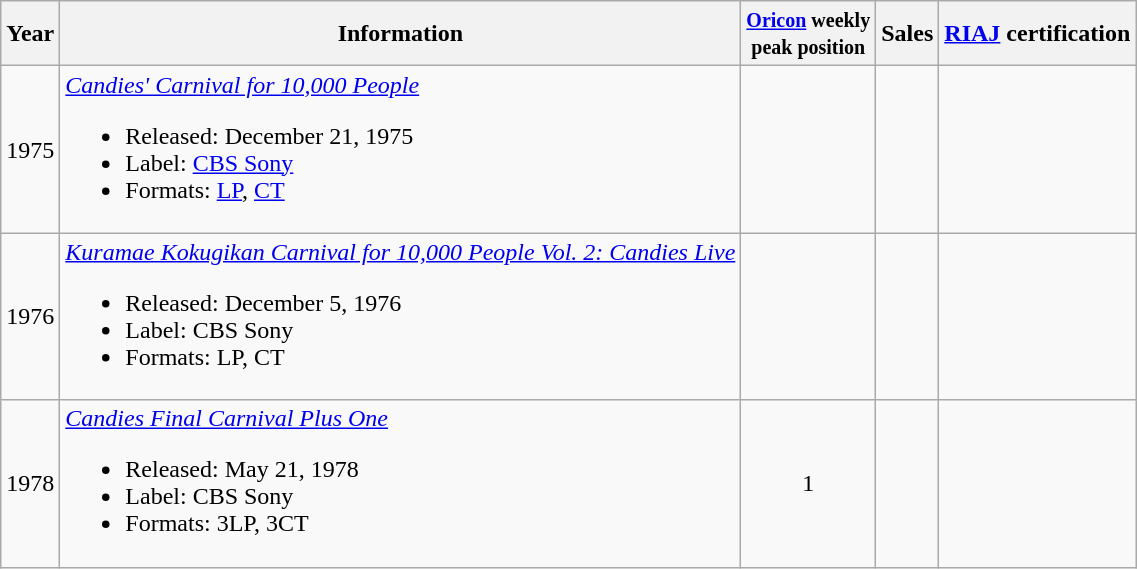<table class="wikitable">
<tr>
<th>Year</th>
<th>Information</th>
<th><small><a href='#'>Oricon</a> weekly<br>peak position</small></th>
<th>Sales<br></th>
<th><a href='#'>RIAJ</a> certification</th>
</tr>
<tr>
<td>1975</td>
<td><em><a href='#'>Candies' Carnival for 10,000 People</a></em><br><ul><li>Released: December 21, 1975</li><li>Label: <a href='#'>CBS Sony</a></li><li>Formats: <a href='#'>LP</a>, <a href='#'>CT</a></li></ul></td>
<td style="text-align:center;"></td>
<td align="left"></td>
<td align="left"></td>
</tr>
<tr>
<td>1976</td>
<td><em><a href='#'>Kuramae Kokugikan Carnival for 10,000 People Vol. 2: Candies Live</a></em><br><ul><li>Released: December 5, 1976</li><li>Label: CBS Sony</li><li>Formats: LP, CT</li></ul></td>
<td style="text-align:center;"></td>
<td align="left"></td>
<td align="left"></td>
</tr>
<tr>
<td>1978</td>
<td><em><a href='#'>Candies Final Carnival Plus One</a></em><br><ul><li>Released: May 21, 1978</li><li>Label: CBS Sony</li><li>Formats: 3LP, 3CT</li></ul></td>
<td style="text-align:center;">1</td>
<td align="left"></td>
<td align="left"></td>
</tr>
</table>
